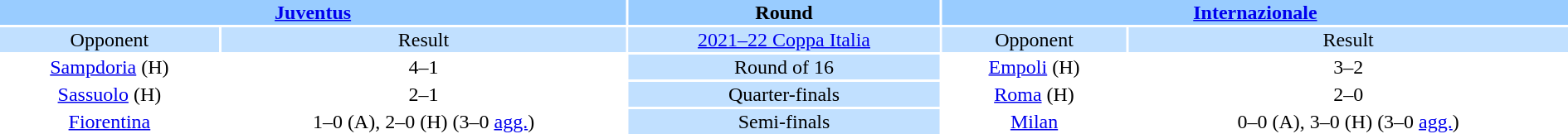<table width="100%" style="text-align:center">
<tr valign=top bgcolor=#99ccff>
<th colspan=2 style="width:40%"><a href='#'>Juventus</a></th>
<th>Round</th>
<th colspan=2 style="width:40%"><a href='#'>Internazionale</a></th>
</tr>
<tr valign=top bgcolor=#c1e0ff>
<td>Opponent</td>
<td>Result</td>
<td bgcolor=#c1e0ff><a href='#'>2021–22 Coppa Italia</a></td>
<td>Opponent</td>
<td>Result</td>
</tr>
<tr>
<td><a href='#'>Sampdoria</a> (H)</td>
<td>4–1</td>
<td bgcolor=#c1e0ff>Round of 16</td>
<td><a href='#'>Empoli</a> (H)</td>
<td>3–2 </td>
</tr>
<tr>
<td><a href='#'>Sassuolo</a> (H)</td>
<td>2–1</td>
<td bgcolor=#c1e0ff>Quarter-finals</td>
<td><a href='#'>Roma</a> (H)</td>
<td>2–0</td>
</tr>
<tr>
<td><a href='#'>Fiorentina</a></td>
<td>1–0 (A), 2–0 (H) (3–0 <a href='#'>agg.</a>)</td>
<td bgcolor=#c1e0ff>Semi-finals</td>
<td><a href='#'>Milan</a></td>
<td>0–0 (A), 3–0 (H) (3–0 <a href='#'>agg.</a>)</td>
</tr>
</table>
